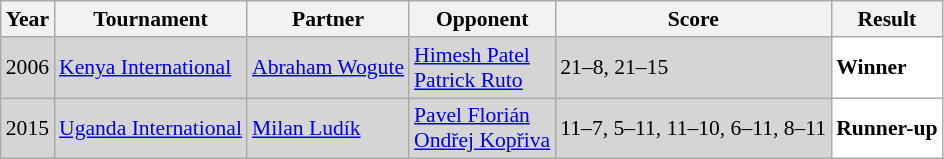<table class="sortable wikitable" style="font-size: 90%">
<tr>
<th>Year</th>
<th>Tournament</th>
<th>Partner</th>
<th>Opponent</th>
<th>Score</th>
<th>Result</th>
</tr>
<tr style="background:#D5D5D5">
<td align="center">2006</td>
<td align="left"><a href='#'>Kenya International</a></td>
<td align="left"> <a href='#'>Abraham Wogute</a></td>
<td align="left"> <a href='#'>Himesh Patel</a><br> <a href='#'>Patrick Ruto</a></td>
<td align="left">21–8, 21–15</td>
<td style="text-align:left; background:white"> <strong>Winner</strong></td>
</tr>
<tr style="background:#D5D5D5">
<td align="center">2015</td>
<td align="left"><a href='#'>Uganda International</a></td>
<td align="left"> <a href='#'>Milan Ludík</a></td>
<td align="left"> <a href='#'>Pavel Florián</a><br> <a href='#'>Ondřej Kopřiva</a></td>
<td align="left">11–7, 5–11, 11–10, 6–11, 8–11</td>
<td style="text-align:left; background:white"> <strong>Runner-up</strong></td>
</tr>
</table>
